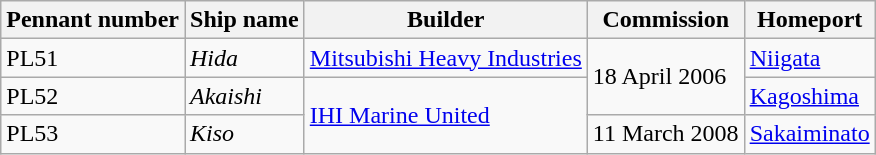<table class="sortable wikitable">
<tr>
<th>Pennant number</th>
<th>Ship name</th>
<th>Builder</th>
<th>Commission</th>
<th>Homeport</th>
</tr>
<tr>
<td>PL51</td>
<td><em>Hida</em></td>
<td><a href='#'>Mitsubishi Heavy Industries</a></td>
<td rowspan="2">18 April 2006</td>
<td><a href='#'>Niigata</a></td>
</tr>
<tr>
<td>PL52</td>
<td><em>Akaishi</em></td>
<td rowspan="2"><a href='#'>IHI Marine United</a></td>
<td><a href='#'>Kagoshima</a></td>
</tr>
<tr>
<td>PL53</td>
<td><em>Kiso</em></td>
<td>11 March 2008</td>
<td><a href='#'>Sakaiminato</a></td>
</tr>
</table>
